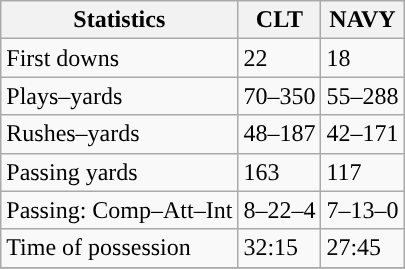<table class="wikitable" style="float: left;">
<tr>
<th>Statistics</th>
<th>CLT</th>
<th>NAVY</th>
</tr>
<tr>
<td>First downs</td>
<td>22</td>
<td>18</td>
</tr>
<tr>
<td>Plays–yards</td>
<td>70–350</td>
<td>55–288</td>
</tr>
<tr>
<td>Rushes–yards</td>
<td>48–187</td>
<td>42–171</td>
</tr>
<tr>
<td>Passing yards</td>
<td>163</td>
<td>117</td>
</tr>
<tr>
<td>Passing: Comp–Att–Int</td>
<td>8–22–4</td>
<td>7–13–0</td>
</tr>
<tr>
<td>Time of possession</td>
<td>32:15</td>
<td>27:45</td>
</tr>
<tr>
</tr>
</table>
